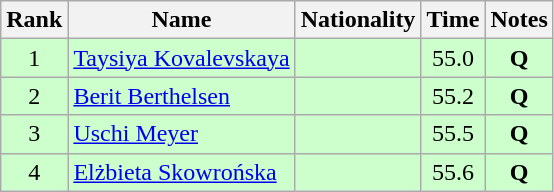<table class="wikitable sortable" style="text-align:center">
<tr>
<th>Rank</th>
<th>Name</th>
<th>Nationality</th>
<th>Time</th>
<th>Notes</th>
</tr>
<tr bgcolor=ccffcc>
<td>1</td>
<td align=left><a href='#'>Taysiya Kovalevskaya</a></td>
<td align=left></td>
<td>55.0</td>
<td><strong>Q</strong></td>
</tr>
<tr bgcolor=ccffcc>
<td>2</td>
<td align=left><a href='#'>Berit Berthelsen</a></td>
<td align=left></td>
<td>55.2</td>
<td><strong>Q</strong></td>
</tr>
<tr bgcolor=ccffcc>
<td>3</td>
<td align=left><a href='#'>Uschi Meyer</a></td>
<td align=left></td>
<td>55.5</td>
<td><strong>Q</strong></td>
</tr>
<tr bgcolor=ccffcc>
<td>4</td>
<td align=left><a href='#'>Elżbieta Skowrońska</a></td>
<td align=left></td>
<td>55.6</td>
<td><strong>Q</strong></td>
</tr>
</table>
